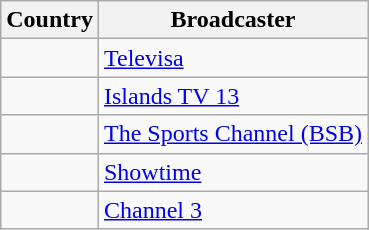<table class="wikitable">
<tr>
<th align=center>Country</th>
<th align=center>Broadcaster</th>
</tr>
<tr>
<td></td>
<td><a href='#'>Televisa</a></td>
</tr>
<tr>
<td></td>
<td><a href='#'>Islands TV 13</a></td>
</tr>
<tr>
<td></td>
<td><a href='#'>The Sports Channel (BSB)</a></td>
</tr>
<tr>
<td></td>
<td><a href='#'>Showtime</a></td>
</tr>
<tr>
<td></td>
<td><a href='#'>Channel 3</a></td>
</tr>
</table>
